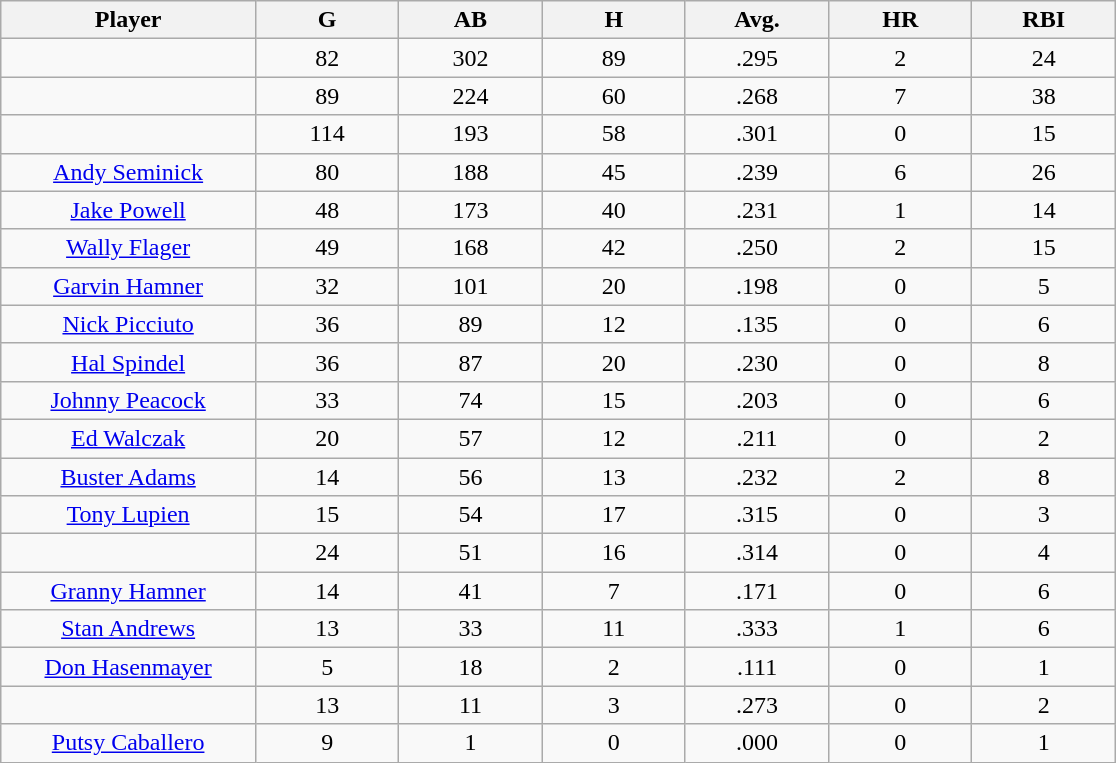<table class="wikitable sortable">
<tr>
<th bgcolor="#DDDDFF" width="16%">Player</th>
<th bgcolor="#DDDDFF" width="9%">G</th>
<th bgcolor="#DDDDFF" width="9%">AB</th>
<th bgcolor="#DDDDFF" width="9%">H</th>
<th bgcolor="#DDDDFF" width="9%">Avg.</th>
<th bgcolor="#DDDDFF" width="9%">HR</th>
<th bgcolor="#DDDDFF" width="9%">RBI</th>
</tr>
<tr align="center">
<td></td>
<td>82</td>
<td>302</td>
<td>89</td>
<td>.295</td>
<td>2</td>
<td>24</td>
</tr>
<tr align="center">
<td></td>
<td>89</td>
<td>224</td>
<td>60</td>
<td>.268</td>
<td>7</td>
<td>38</td>
</tr>
<tr align="center">
<td></td>
<td>114</td>
<td>193</td>
<td>58</td>
<td>.301</td>
<td>0</td>
<td>15</td>
</tr>
<tr align="center">
<td><a href='#'>Andy Seminick</a></td>
<td>80</td>
<td>188</td>
<td>45</td>
<td>.239</td>
<td>6</td>
<td>26</td>
</tr>
<tr align=center>
<td><a href='#'>Jake Powell</a></td>
<td>48</td>
<td>173</td>
<td>40</td>
<td>.231</td>
<td>1</td>
<td>14</td>
</tr>
<tr align=center>
<td><a href='#'>Wally Flager</a></td>
<td>49</td>
<td>168</td>
<td>42</td>
<td>.250</td>
<td>2</td>
<td>15</td>
</tr>
<tr align=center>
<td><a href='#'>Garvin Hamner</a></td>
<td>32</td>
<td>101</td>
<td>20</td>
<td>.198</td>
<td>0</td>
<td>5</td>
</tr>
<tr align=center>
<td><a href='#'>Nick Picciuto</a></td>
<td>36</td>
<td>89</td>
<td>12</td>
<td>.135</td>
<td>0</td>
<td>6</td>
</tr>
<tr align=center>
<td><a href='#'>Hal Spindel</a></td>
<td>36</td>
<td>87</td>
<td>20</td>
<td>.230</td>
<td>0</td>
<td>8</td>
</tr>
<tr align=center>
<td><a href='#'>Johnny Peacock</a></td>
<td>33</td>
<td>74</td>
<td>15</td>
<td>.203</td>
<td>0</td>
<td>6</td>
</tr>
<tr align=center>
<td><a href='#'>Ed Walczak</a></td>
<td>20</td>
<td>57</td>
<td>12</td>
<td>.211</td>
<td>0</td>
<td>2</td>
</tr>
<tr align=center>
<td><a href='#'>Buster Adams</a></td>
<td>14</td>
<td>56</td>
<td>13</td>
<td>.232</td>
<td>2</td>
<td>8</td>
</tr>
<tr align=center>
<td><a href='#'>Tony Lupien</a></td>
<td>15</td>
<td>54</td>
<td>17</td>
<td>.315</td>
<td>0</td>
<td>3</td>
</tr>
<tr align=center>
<td></td>
<td>24</td>
<td>51</td>
<td>16</td>
<td>.314</td>
<td>0</td>
<td>4</td>
</tr>
<tr align="center">
<td><a href='#'>Granny Hamner</a></td>
<td>14</td>
<td>41</td>
<td>7</td>
<td>.171</td>
<td>0</td>
<td>6</td>
</tr>
<tr align=center>
<td><a href='#'>Stan Andrews</a></td>
<td>13</td>
<td>33</td>
<td>11</td>
<td>.333</td>
<td>1</td>
<td>6</td>
</tr>
<tr align="center">
<td><a href='#'>Don Hasenmayer</a></td>
<td>5</td>
<td>18</td>
<td>2</td>
<td>.111</td>
<td>0</td>
<td>1</td>
</tr>
<tr align=center>
<td></td>
<td>13</td>
<td>11</td>
<td>3</td>
<td>.273</td>
<td>0</td>
<td>2</td>
</tr>
<tr align="center">
<td><a href='#'>Putsy Caballero</a></td>
<td>9</td>
<td>1</td>
<td>0</td>
<td>.000</td>
<td>0</td>
<td>1</td>
</tr>
</table>
